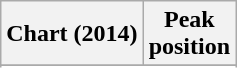<table class="wikitable plainrowheaders sortable">
<tr>
<th scope="col">Chart (2014)</th>
<th scope="col">Peak<br>position</th>
</tr>
<tr>
</tr>
<tr>
</tr>
</table>
